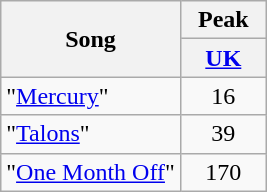<table class="wikitable">
<tr>
<th rowspan="2">Song</th>
<th colspan="2">Peak</th>
</tr>
<tr>
<th width="50"><a href='#'>UK</a><br></th>
</tr>
<tr>
<td>"<a href='#'>Mercury</a>"</td>
<td align="center">16</td>
</tr>
<tr>
<td>"<a href='#'>Talons</a>"</td>
<td align="center">39</td>
</tr>
<tr>
<td>"<a href='#'>One Month Off</a>"</td>
<td align="center">170</td>
</tr>
</table>
